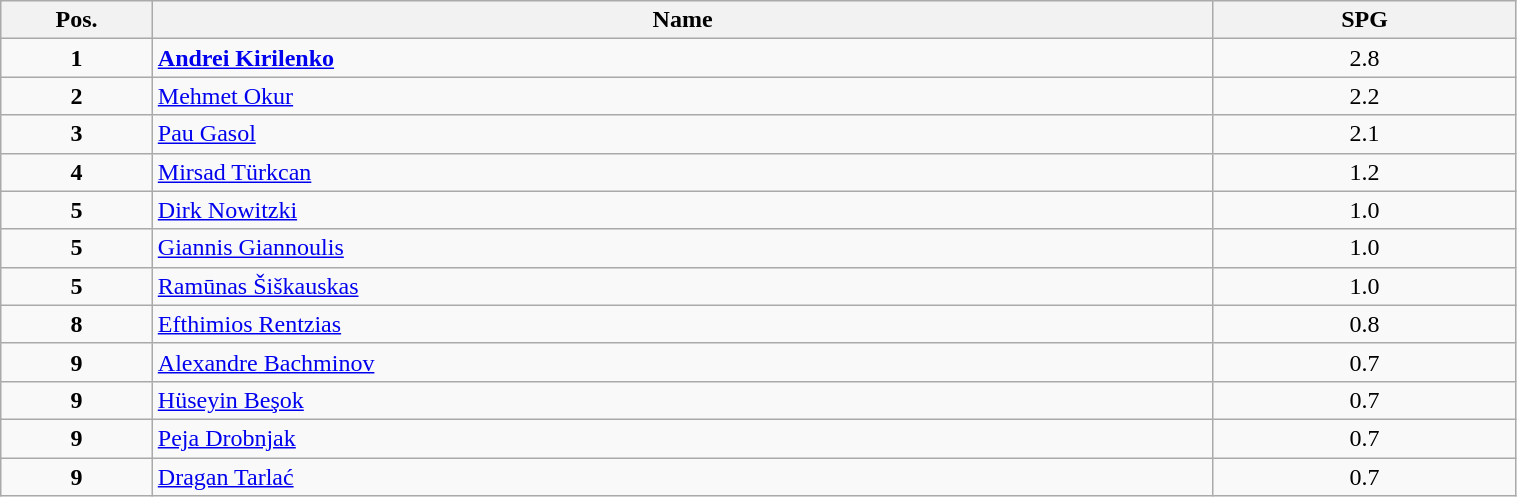<table class=wikitable width="80%">
<tr>
<th width="10%">Pos.</th>
<th width="70%">Name</th>
<th width="20%">SPG</th>
</tr>
<tr>
<td align=center><strong>1</strong></td>
<td> <strong><a href='#'>Andrei Kirilenko</a></strong></td>
<td align=center>2.8</td>
</tr>
<tr>
<td align=center><strong>2</strong></td>
<td> <a href='#'>Mehmet Okur</a></td>
<td align=center>2.2</td>
</tr>
<tr>
<td align=center><strong>3</strong></td>
<td> <a href='#'>Pau Gasol</a></td>
<td align=center>2.1</td>
</tr>
<tr>
<td align=center><strong>4</strong></td>
<td> <a href='#'>Mirsad Türkcan</a></td>
<td align=center>1.2</td>
</tr>
<tr>
<td align=center><strong>5</strong></td>
<td> <a href='#'>Dirk Nowitzki</a></td>
<td align=center>1.0</td>
</tr>
<tr>
<td align=center><strong>5</strong></td>
<td> <a href='#'>Giannis Giannoulis</a></td>
<td align=center>1.0</td>
</tr>
<tr>
<td align=center><strong>5</strong></td>
<td> <a href='#'>Ramūnas Šiškauskas</a></td>
<td align=center>1.0</td>
</tr>
<tr>
<td align=center><strong>8</strong></td>
<td> <a href='#'>Efthimios Rentzias</a></td>
<td align=center>0.8</td>
</tr>
<tr>
<td align=center><strong>9</strong></td>
<td> <a href='#'>Alexandre Bachminov</a></td>
<td align=center>0.7</td>
</tr>
<tr>
<td align=center><strong>9</strong></td>
<td> <a href='#'>Hüseyin Beşok</a></td>
<td align=center>0.7</td>
</tr>
<tr>
<td align=center><strong>9</strong></td>
<td> <a href='#'>Peja Drobnjak</a></td>
<td align=center>0.7</td>
</tr>
<tr>
<td align=center><strong>9</strong></td>
<td> <a href='#'>Dragan Tarlać</a></td>
<td align=center>0.7</td>
</tr>
</table>
